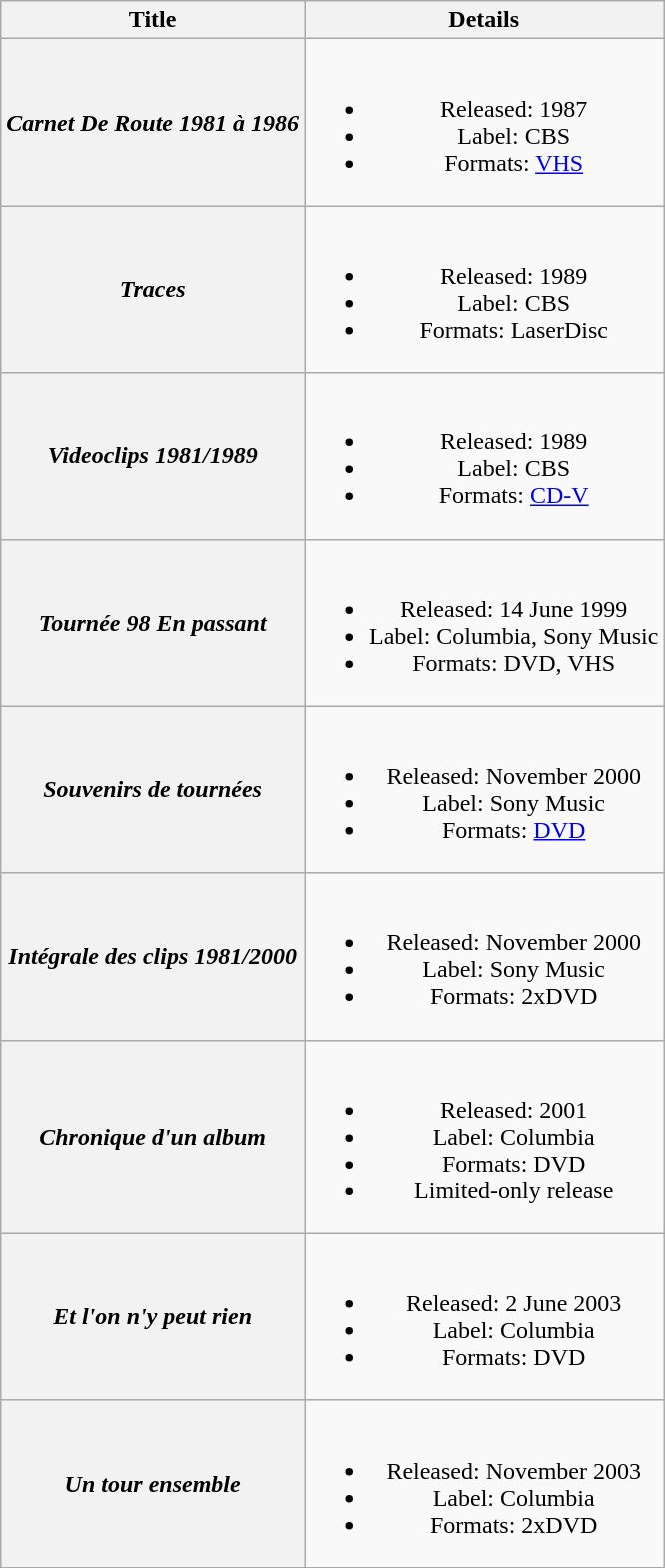<table class="wikitable plainrowheaders" style="text-align:center;">
<tr>
<th scope="col">Title</th>
<th scope="col">Details</th>
</tr>
<tr>
<th scope="row"><em>Carnet De Route 1981 à 1986</em></th>
<td><br><ul><li>Released: 1987</li><li>Label: CBS</li><li>Formats: <a href='#'>VHS</a></li></ul></td>
</tr>
<tr>
<th scope="row"><em>Traces</em></th>
<td><br><ul><li>Released: 1989</li><li>Label: CBS</li><li>Formats: LaserDisc</li></ul></td>
</tr>
<tr>
<th scope="row"><em>Videoclips 1981/1989</em></th>
<td><br><ul><li>Released: 1989</li><li>Label: CBS</li><li>Formats: <a href='#'>CD-V</a></li></ul></td>
</tr>
<tr>
<th scope="row"><em>Tournée 98 En passant</em></th>
<td><br><ul><li>Released: 14 June 1999</li><li>Label: Columbia, Sony Music</li><li>Formats: DVD, VHS</li></ul></td>
</tr>
<tr>
<th scope="row"><em>Souvenirs de tournées</em></th>
<td><br><ul><li>Released: November 2000</li><li>Label: Sony Music</li><li>Formats: <a href='#'>DVD</a></li></ul></td>
</tr>
<tr>
<th scope="row"><em>Intégrale des clips 1981/2000</em></th>
<td><br><ul><li>Released: November 2000</li><li>Label: Sony Music</li><li>Formats: 2xDVD</li></ul></td>
</tr>
<tr>
<th scope="row"><em>Chronique d'un album</em></th>
<td><br><ul><li>Released: 2001</li><li>Label: Columbia</li><li>Formats: DVD</li><li>Limited-only release</li></ul></td>
</tr>
<tr>
<th scope="row"><em>Et l'on n'y peut rien</em></th>
<td><br><ul><li>Released: 2 June 2003</li><li>Label: Columbia</li><li>Formats: DVD</li></ul></td>
</tr>
<tr>
<th scope="row"><em>Un tour ensemble</em></th>
<td><br><ul><li>Released: November 2003</li><li>Label: Columbia</li><li>Formats: 2xDVD</li></ul></td>
</tr>
</table>
